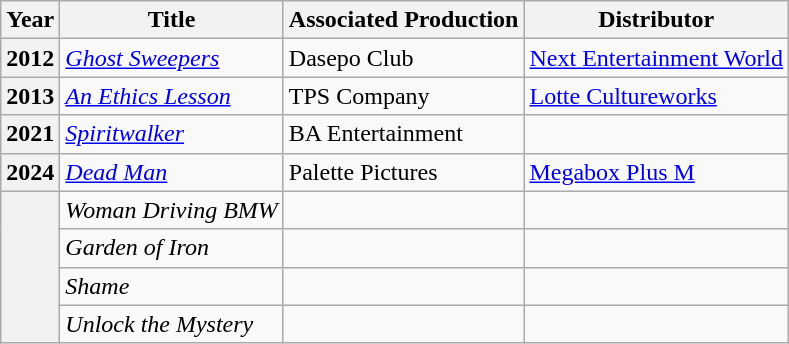<table class="wikitable plainrowheaders sortable">
<tr>
<th scope="col">Year</th>
<th scope="col">Title</th>
<th scope="col">Associated Production</th>
<th scope="col">Distributor</th>
</tr>
<tr>
<th scope="row">2012</th>
<td><em><a href='#'>Ghost Sweepers</a></em></td>
<td>Dasepo Club</td>
<td><a href='#'>Next Entertainment World</a></td>
</tr>
<tr>
<th scope="row">2013</th>
<td><em><a href='#'>An Ethics Lesson</a></em></td>
<td>TPS Company</td>
<td><a href='#'>Lotte Cultureworks</a></td>
</tr>
<tr>
<th scope="row">2021</th>
<td><em><a href='#'>Spiritwalker</a></em></td>
<td>BA Entertainment</td>
<td></td>
</tr>
<tr>
<th scope="row">2024</th>
<td><em><a href='#'>Dead Man</a></em></td>
<td>Palette Pictures</td>
<td><a href='#'>Megabox Plus M</a></td>
</tr>
<tr>
<th scope="row" rowspan="4"></th>
<td><em>Woman Driving BMW</em></td>
<td></td>
<td></td>
</tr>
<tr>
<td><em>Garden of Iron</em></td>
<td></td>
<td></td>
</tr>
<tr>
<td><em>Shame</em></td>
<td></td>
<td></td>
</tr>
<tr>
<td><em>Unlock the Mystery</em></td>
<td></td>
<td></td>
</tr>
</table>
